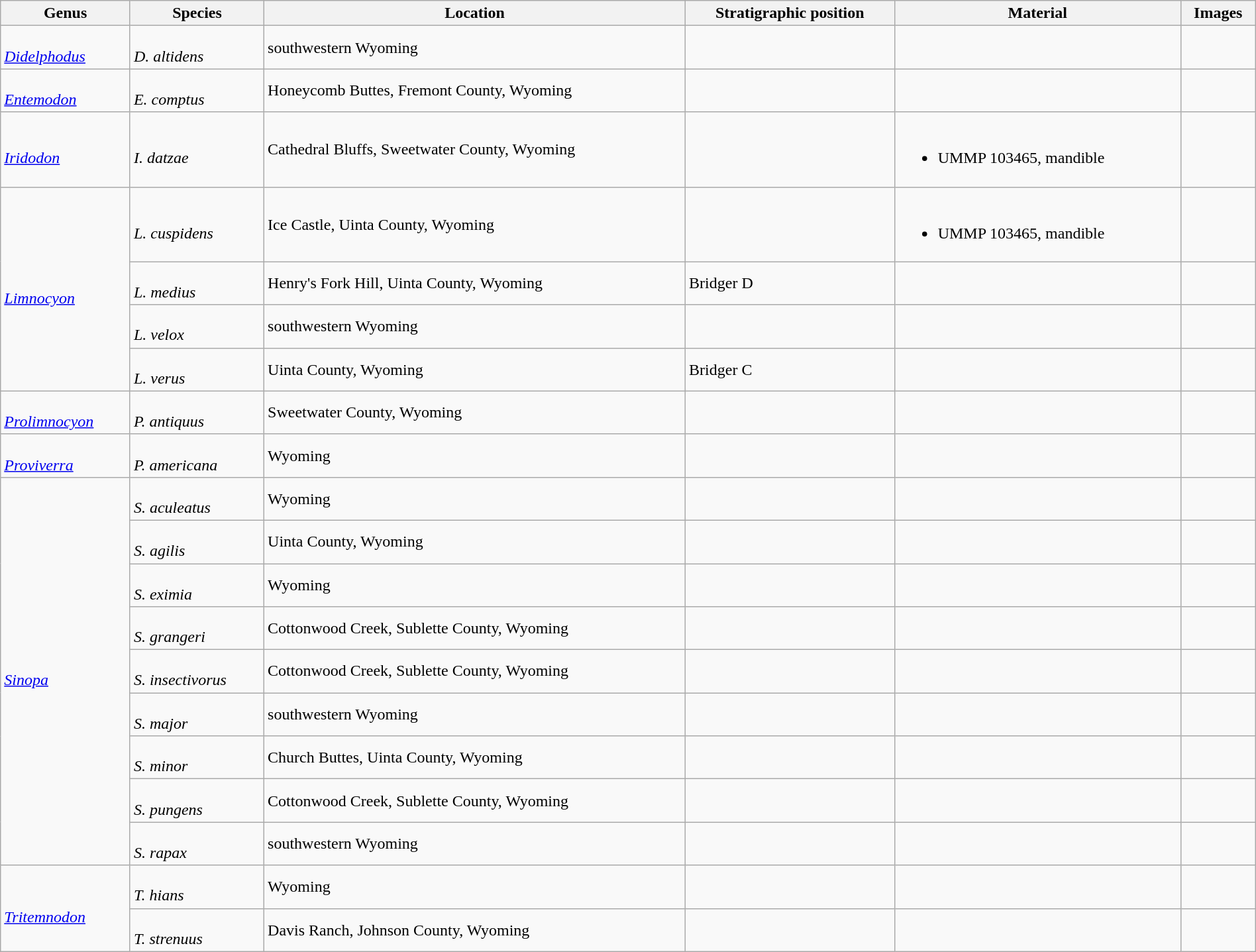<table class="wikitable sortable"  style="margin:auto; width:100%;">
<tr>
<th>Genus</th>
<th>Species</th>
<th>Location</th>
<th>Stratigraphic position</th>
<th>Material</th>
<th>Images</th>
</tr>
<tr>
<td rowspan=1><br><em><a href='#'>Didelphodus</a></em></td>
<td><br><em>D. altidens</em></td>
<td>southwestern Wyoming</td>
<td></td>
<td></td>
<td></td>
</tr>
<tr>
<td rowspan=1><br><em><a href='#'>Entemodon</a></em></td>
<td><br><em>E. comptus</em></td>
<td>Honeycomb Buttes, Fremont County, Wyoming</td>
<td></td>
<td></td>
<td></td>
</tr>
<tr>
<td rowspan=1><br><em><a href='#'>Iridodon</a></em></td>
<td><br><em>I. datzae</em></td>
<td>Cathedral Bluffs, Sweetwater County, Wyoming</td>
<td></td>
<td><br><ul><li>UMMP 103465, mandible</li></ul></td>
<td></td>
</tr>
<tr>
<td rowspan=4><br><em><a href='#'>Limnocyon</a></em></td>
<td><br><em>L. cuspidens</em></td>
<td>Ice Castle, Uinta County, Wyoming</td>
<td></td>
<td><br><ul><li>UMMP 103465, mandible</li></ul></td>
<td></td>
</tr>
<tr>
<td><br><em>L. medius</em></td>
<td>Henry's Fork Hill, Uinta County, Wyoming</td>
<td>Bridger D</td>
<td></td>
<td></td>
</tr>
<tr>
<td><br><em>L. velox</em></td>
<td>southwestern Wyoming</td>
<td></td>
<td></td>
<td></td>
</tr>
<tr>
<td><br><em>L. verus</em></td>
<td>Uinta County, Wyoming</td>
<td>Bridger C</td>
<td></td>
<td></td>
</tr>
<tr>
<td rowspan=1><br><em><a href='#'>Prolimnocyon</a></em></td>
<td><br><em>P. antiquus</em></td>
<td>Sweetwater County, Wyoming</td>
<td></td>
<td></td>
<td></td>
</tr>
<tr>
<td rowspan=1><br><em><a href='#'>Proviverra</a></em></td>
<td><br><em>P. americana</em></td>
<td>Wyoming</td>
<td></td>
<td></td>
<td></td>
</tr>
<tr>
<td rowspan=9><br><em><a href='#'>Sinopa</a></em></td>
<td><br><em>S. aculeatus</em></td>
<td>Wyoming</td>
<td></td>
<td></td>
<td></td>
</tr>
<tr>
<td><br><em>S. agilis</em></td>
<td>Uinta County, Wyoming</td>
<td></td>
<td></td>
<td></td>
</tr>
<tr>
<td><br><em>S. eximia</em></td>
<td>Wyoming</td>
<td></td>
<td></td>
<td></td>
</tr>
<tr>
<td><br><em>S. grangeri</em></td>
<td>Cottonwood Creek, Sublette County, Wyoming</td>
<td></td>
<td></td>
<td></td>
</tr>
<tr>
<td><br><em>S. insectivorus</em></td>
<td>Cottonwood Creek, Sublette County, Wyoming</td>
<td></td>
<td></td>
<td></td>
</tr>
<tr>
<td><br><em>S. major</em></td>
<td>southwestern Wyoming</td>
<td></td>
<td></td>
<td></td>
</tr>
<tr>
<td><br><em>S. minor</em></td>
<td>Church Buttes, Uinta County, Wyoming</td>
<td></td>
<td></td>
<td></td>
</tr>
<tr>
<td><br><em>S. pungens</em></td>
<td>Cottonwood Creek, Sublette County, Wyoming</td>
<td></td>
<td></td>
<td></td>
</tr>
<tr>
<td><br><em>S. rapax</em></td>
<td>southwestern Wyoming</td>
<td></td>
<td></td>
<td></td>
</tr>
<tr>
<td rowspan=2><br><em><a href='#'>Tritemnodon</a></em></td>
<td><br><em>T. hians</em></td>
<td>Wyoming</td>
<td></td>
<td></td>
<td></td>
</tr>
<tr>
<td><br><em>T. strenuus</em></td>
<td>Davis Ranch, Johnson County, Wyoming</td>
<td></td>
<td></td>
<td></td>
</tr>
</table>
